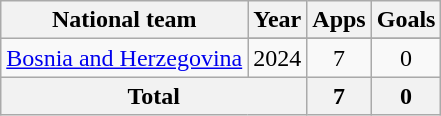<table class="wikitable" style="text-align:center">
<tr>
<th>National team</th>
<th>Year</th>
<th>Apps</th>
<th>Goals</th>
</tr>
<tr>
<td rowspan=2><a href='#'>Bosnia and Herzegovina</a></td>
</tr>
<tr>
<td>2024</td>
<td>7</td>
<td>0</td>
</tr>
<tr>
<th colspan=2>Total</th>
<th>7</th>
<th>0</th>
</tr>
</table>
